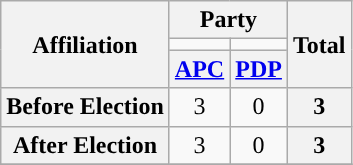<table class="wikitable" style="text-align:center">
<tr>
<th rowspan="3">Affiliation</th>
<th colspan="2">Party</th>
<th rowspan="3">Total</th>
</tr>
<tr>
<td style="background-color:"></td>
<td style="background-color:"></td>
</tr>
<tr>
<th><a href='#'>APC</a></th>
<th><a href='#'>PDP</a></th>
</tr>
<tr>
<th>Before Election</th>
<td>3</td>
<td>0</td>
<th>3</th>
</tr>
<tr>
<th>After Election</th>
<td>3</td>
<td>0</td>
<th>3</th>
</tr>
<tr>
</tr>
</table>
